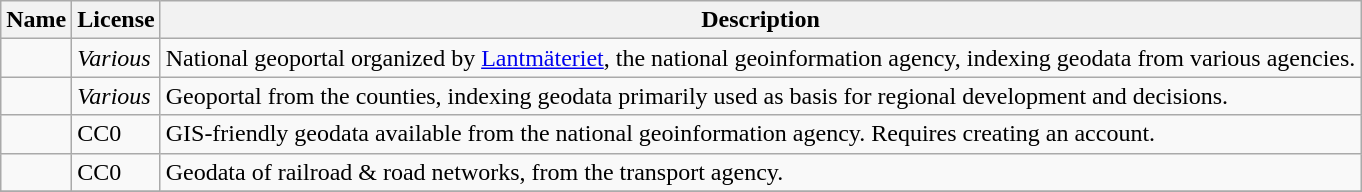<table class="wikitable sortable" style="text-align: left; color: black;">
<tr>
<th data-sort-type="text"><strong>Name</strong></th>
<th data-sort-type="text"><strong>License</strong></th>
<th class="unsortable"><strong>Description</strong></th>
</tr>
<tr>
<td align="left"></td>
<td><em>Various</em></td>
<td>National geoportal organized by <a href='#'>Lantmäteriet</a>, the national geoinformation agency, indexing geodata from various agencies.</td>
</tr>
<tr>
<td align="left"></td>
<td><em>Various</em></td>
<td>Geoportal from the counties, indexing geodata primarily used as basis for regional development and decisions.</td>
</tr>
<tr>
<td align="left"></td>
<td>CC0</td>
<td>GIS-friendly geodata available from the national geoinformation agency. Requires creating an account.</td>
</tr>
<tr>
<td align="left"></td>
<td>CC0</td>
<td>Geodata of railroad & road networks, from the transport agency.</td>
</tr>
<tr>
</tr>
</table>
